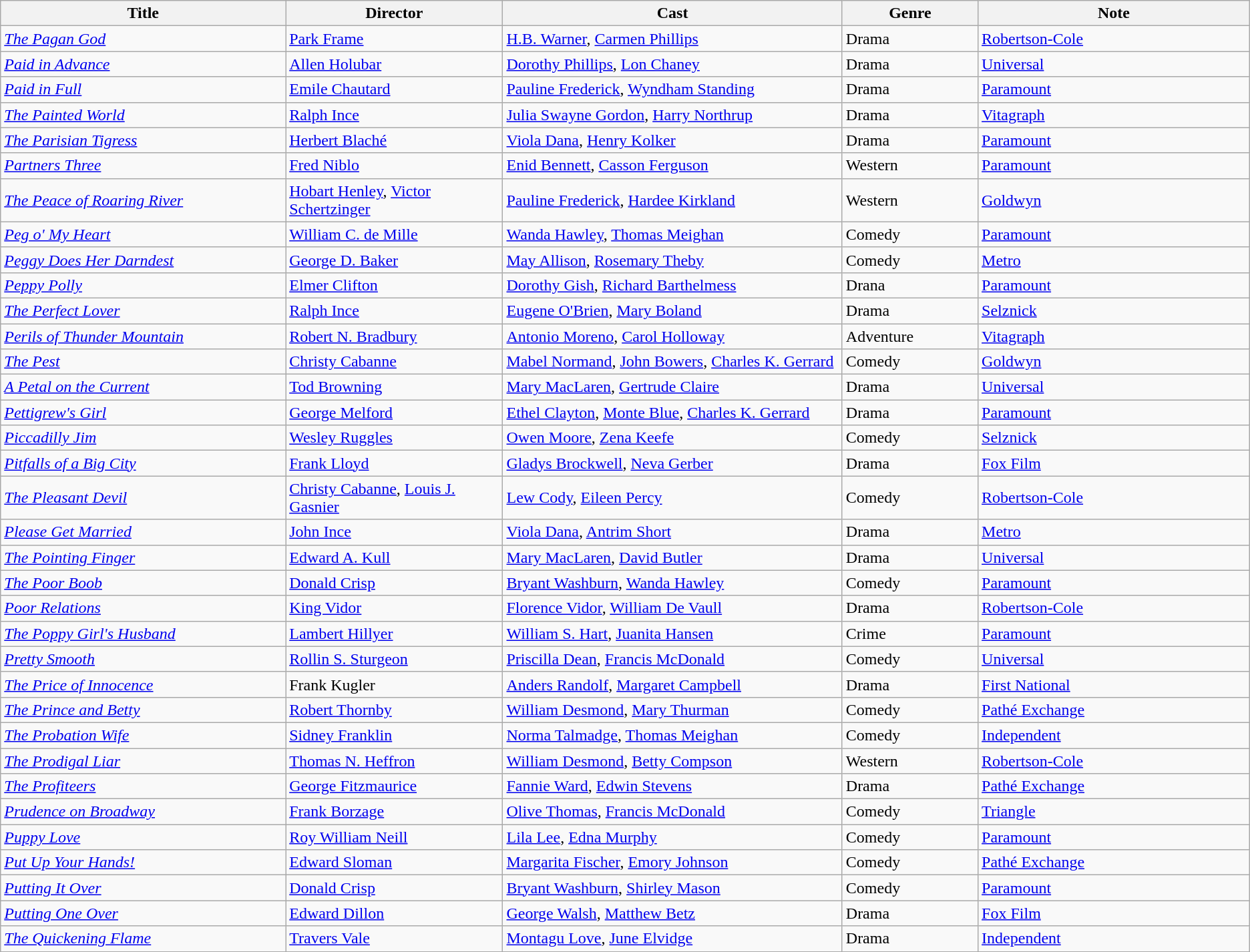<table class="wikitable">
<tr>
<th style="width:21%;">Title</th>
<th style="width:16%;">Director</th>
<th style="width:25%;">Cast</th>
<th style="width:10%;">Genre</th>
<th style="width:20%;">Note</th>
</tr>
<tr>
<td><em><a href='#'>The Pagan God</a></em></td>
<td><a href='#'>Park Frame</a></td>
<td><a href='#'>H.B. Warner</a>, <a href='#'>Carmen Phillips</a></td>
<td>Drama</td>
<td><a href='#'>Robertson-Cole</a></td>
</tr>
<tr>
<td><em><a href='#'>Paid in Advance</a></em></td>
<td><a href='#'>Allen Holubar</a></td>
<td><a href='#'>Dorothy Phillips</a>, <a href='#'>Lon Chaney</a></td>
<td>Drama</td>
<td><a href='#'>Universal</a></td>
</tr>
<tr>
<td><em><a href='#'>Paid in Full</a></em></td>
<td><a href='#'>Emile Chautard</a></td>
<td><a href='#'>Pauline Frederick</a>, <a href='#'>Wyndham Standing</a></td>
<td>Drama</td>
<td><a href='#'>Paramount</a></td>
</tr>
<tr>
<td><em><a href='#'>The Painted World</a></em></td>
<td><a href='#'>Ralph Ince</a></td>
<td><a href='#'>Julia Swayne Gordon</a>, <a href='#'>Harry Northrup</a></td>
<td>Drama</td>
<td><a href='#'>Vitagraph</a></td>
</tr>
<tr>
<td><em><a href='#'>The Parisian Tigress</a></em></td>
<td><a href='#'>Herbert Blaché</a></td>
<td><a href='#'>Viola Dana</a>, <a href='#'>Henry Kolker</a></td>
<td>Drama</td>
<td><a href='#'>Paramount</a></td>
</tr>
<tr>
<td><em><a href='#'>Partners Three</a></em></td>
<td><a href='#'>Fred Niblo</a></td>
<td><a href='#'>Enid Bennett</a>, <a href='#'>Casson Ferguson</a></td>
<td>Western</td>
<td><a href='#'>Paramount</a></td>
</tr>
<tr>
<td><em><a href='#'>The Peace of Roaring River</a></em></td>
<td><a href='#'>Hobart Henley</a>, <a href='#'>Victor Schertzinger</a></td>
<td><a href='#'>Pauline Frederick</a>, <a href='#'>Hardee Kirkland</a></td>
<td>Western</td>
<td><a href='#'>Goldwyn</a></td>
</tr>
<tr>
<td><em><a href='#'>Peg o' My Heart</a></em></td>
<td><a href='#'>William C. de Mille</a></td>
<td><a href='#'>Wanda Hawley</a>, <a href='#'>Thomas Meighan</a></td>
<td>Comedy</td>
<td><a href='#'>Paramount</a></td>
</tr>
<tr>
<td><em><a href='#'>Peggy Does Her Darndest</a></em></td>
<td><a href='#'>George D. Baker</a></td>
<td><a href='#'>May Allison</a>, <a href='#'>Rosemary Theby</a></td>
<td>Comedy</td>
<td><a href='#'>Metro</a></td>
</tr>
<tr>
<td><em><a href='#'>Peppy Polly</a></em></td>
<td><a href='#'>Elmer Clifton</a></td>
<td><a href='#'>Dorothy Gish</a>, <a href='#'>Richard Barthelmess</a></td>
<td>Drana</td>
<td><a href='#'>Paramount</a></td>
</tr>
<tr>
<td><em><a href='#'>The Perfect Lover</a></em></td>
<td><a href='#'>Ralph Ince</a></td>
<td><a href='#'>Eugene O'Brien</a>, <a href='#'>Mary Boland</a></td>
<td>Drama</td>
<td><a href='#'>Selznick</a></td>
</tr>
<tr>
<td><em><a href='#'>Perils of Thunder Mountain</a></em></td>
<td><a href='#'>Robert N. Bradbury</a></td>
<td><a href='#'>Antonio Moreno</a>, <a href='#'>Carol Holloway</a></td>
<td>Adventure</td>
<td><a href='#'>Vitagraph</a></td>
</tr>
<tr>
<td><em><a href='#'>The Pest</a></em></td>
<td><a href='#'>Christy Cabanne</a></td>
<td><a href='#'>Mabel Normand</a>, <a href='#'>John Bowers</a>, <a href='#'>Charles K. Gerrard</a></td>
<td>Comedy</td>
<td><a href='#'>Goldwyn</a></td>
</tr>
<tr>
<td><em><a href='#'>A Petal on the Current</a></em></td>
<td><a href='#'>Tod Browning</a></td>
<td><a href='#'>Mary MacLaren</a>, <a href='#'>Gertrude Claire</a></td>
<td>Drama</td>
<td><a href='#'>Universal</a></td>
</tr>
<tr>
<td><em><a href='#'>Pettigrew's Girl</a></em></td>
<td><a href='#'>George Melford</a></td>
<td><a href='#'>Ethel Clayton</a>, <a href='#'>Monte Blue</a>, <a href='#'>Charles K. Gerrard</a></td>
<td>Drama</td>
<td><a href='#'>Paramount</a></td>
</tr>
<tr>
<td><em><a href='#'>Piccadilly Jim</a></em></td>
<td><a href='#'>Wesley Ruggles</a></td>
<td><a href='#'>Owen Moore</a>, <a href='#'>Zena Keefe</a></td>
<td>Comedy</td>
<td><a href='#'>Selznick</a></td>
</tr>
<tr>
<td><em><a href='#'>Pitfalls of a Big City</a></em></td>
<td><a href='#'>Frank Lloyd</a></td>
<td><a href='#'>Gladys Brockwell</a>, <a href='#'>Neva Gerber</a></td>
<td>Drama</td>
<td><a href='#'>Fox Film</a></td>
</tr>
<tr>
<td><em><a href='#'>The Pleasant Devil</a></em></td>
<td><a href='#'>Christy Cabanne</a>, <a href='#'>Louis J. Gasnier</a></td>
<td><a href='#'>Lew Cody</a>, <a href='#'>Eileen Percy</a></td>
<td>Comedy</td>
<td><a href='#'>Robertson-Cole</a></td>
</tr>
<tr>
<td><em><a href='#'>Please Get Married</a></em></td>
<td><a href='#'>John Ince</a></td>
<td><a href='#'>Viola Dana</a>, <a href='#'>Antrim Short</a></td>
<td>Drama</td>
<td><a href='#'>Metro</a></td>
</tr>
<tr>
<td><em><a href='#'>The Pointing Finger</a></em></td>
<td><a href='#'>Edward A. Kull</a></td>
<td><a href='#'>Mary MacLaren</a>, <a href='#'>David Butler</a></td>
<td>Drama</td>
<td><a href='#'>Universal</a></td>
</tr>
<tr>
<td><em><a href='#'>The Poor Boob</a></em></td>
<td><a href='#'>Donald Crisp</a></td>
<td><a href='#'>Bryant Washburn</a>, <a href='#'>Wanda Hawley</a></td>
<td>Comedy</td>
<td><a href='#'>Paramount</a></td>
</tr>
<tr>
<td><em><a href='#'>Poor Relations</a></em></td>
<td><a href='#'>King Vidor</a></td>
<td><a href='#'>Florence Vidor</a>, <a href='#'>William De Vaull</a></td>
<td>Drama</td>
<td><a href='#'>Robertson-Cole</a></td>
</tr>
<tr>
<td><em><a href='#'>The Poppy Girl's Husband</a></em></td>
<td><a href='#'>Lambert Hillyer</a></td>
<td><a href='#'>William S. Hart</a>, <a href='#'>Juanita Hansen</a></td>
<td>Crime</td>
<td><a href='#'>Paramount</a></td>
</tr>
<tr>
<td><em><a href='#'>Pretty Smooth</a></em></td>
<td><a href='#'>Rollin S. Sturgeon</a></td>
<td><a href='#'>Priscilla Dean</a>, <a href='#'>Francis McDonald</a></td>
<td>Comedy</td>
<td><a href='#'>Universal</a></td>
</tr>
<tr>
<td><em><a href='#'>The Price of Innocence</a></em></td>
<td>Frank Kugler</td>
<td><a href='#'>Anders Randolf</a>, <a href='#'>Margaret Campbell</a></td>
<td>Drama</td>
<td><a href='#'>First National</a></td>
</tr>
<tr>
<td><em><a href='#'>The Prince and Betty</a></em></td>
<td><a href='#'>Robert Thornby</a></td>
<td><a href='#'>William Desmond</a>, <a href='#'>Mary Thurman</a></td>
<td>Comedy</td>
<td><a href='#'>Pathé Exchange</a></td>
</tr>
<tr>
<td><em><a href='#'>The Probation Wife</a></em></td>
<td><a href='#'>Sidney Franklin</a></td>
<td><a href='#'>Norma Talmadge</a>, <a href='#'>Thomas Meighan</a></td>
<td>Comedy</td>
<td><a href='#'>Independent</a></td>
</tr>
<tr>
<td><em><a href='#'>The Prodigal Liar</a></em></td>
<td><a href='#'>Thomas N. Heffron</a></td>
<td><a href='#'>William Desmond</a>, <a href='#'>Betty Compson</a></td>
<td>Western</td>
<td><a href='#'>Robertson-Cole</a></td>
</tr>
<tr>
<td><em><a href='#'>The Profiteers</a></em></td>
<td><a href='#'>George Fitzmaurice</a></td>
<td><a href='#'>Fannie Ward</a>, <a href='#'>Edwin Stevens</a></td>
<td>Drama</td>
<td><a href='#'>Pathé Exchange</a></td>
</tr>
<tr>
<td><em><a href='#'>Prudence on Broadway</a></em></td>
<td><a href='#'>Frank Borzage</a></td>
<td><a href='#'>Olive Thomas</a>, <a href='#'>Francis McDonald</a></td>
<td>Comedy</td>
<td><a href='#'>Triangle</a></td>
</tr>
<tr>
<td><em><a href='#'>Puppy Love</a></em></td>
<td><a href='#'>Roy William Neill</a></td>
<td><a href='#'>Lila Lee</a>, <a href='#'>Edna Murphy</a></td>
<td>Comedy</td>
<td><a href='#'>Paramount</a></td>
</tr>
<tr>
<td><em><a href='#'>Put Up Your Hands!</a></em></td>
<td><a href='#'>Edward Sloman</a></td>
<td><a href='#'>Margarita Fischer</a>, <a href='#'>Emory Johnson</a></td>
<td>Comedy</td>
<td><a href='#'>Pathé Exchange</a></td>
</tr>
<tr>
<td><em><a href='#'>Putting It Over</a></em></td>
<td><a href='#'>Donald Crisp</a></td>
<td><a href='#'>Bryant Washburn</a>, <a href='#'>Shirley Mason</a></td>
<td>Comedy</td>
<td><a href='#'>Paramount</a></td>
</tr>
<tr>
<td><em><a href='#'>Putting One Over</a></em></td>
<td><a href='#'>Edward Dillon</a></td>
<td><a href='#'>George Walsh</a>, <a href='#'>Matthew Betz</a></td>
<td>Drama</td>
<td><a href='#'>Fox Film</a></td>
</tr>
<tr>
<td><em><a href='#'>The Quickening Flame</a></em></td>
<td><a href='#'>Travers Vale</a></td>
<td><a href='#'>Montagu Love</a>, <a href='#'>June Elvidge</a></td>
<td>Drama</td>
<td><a href='#'>Independent</a></td>
</tr>
<tr>
</tr>
</table>
